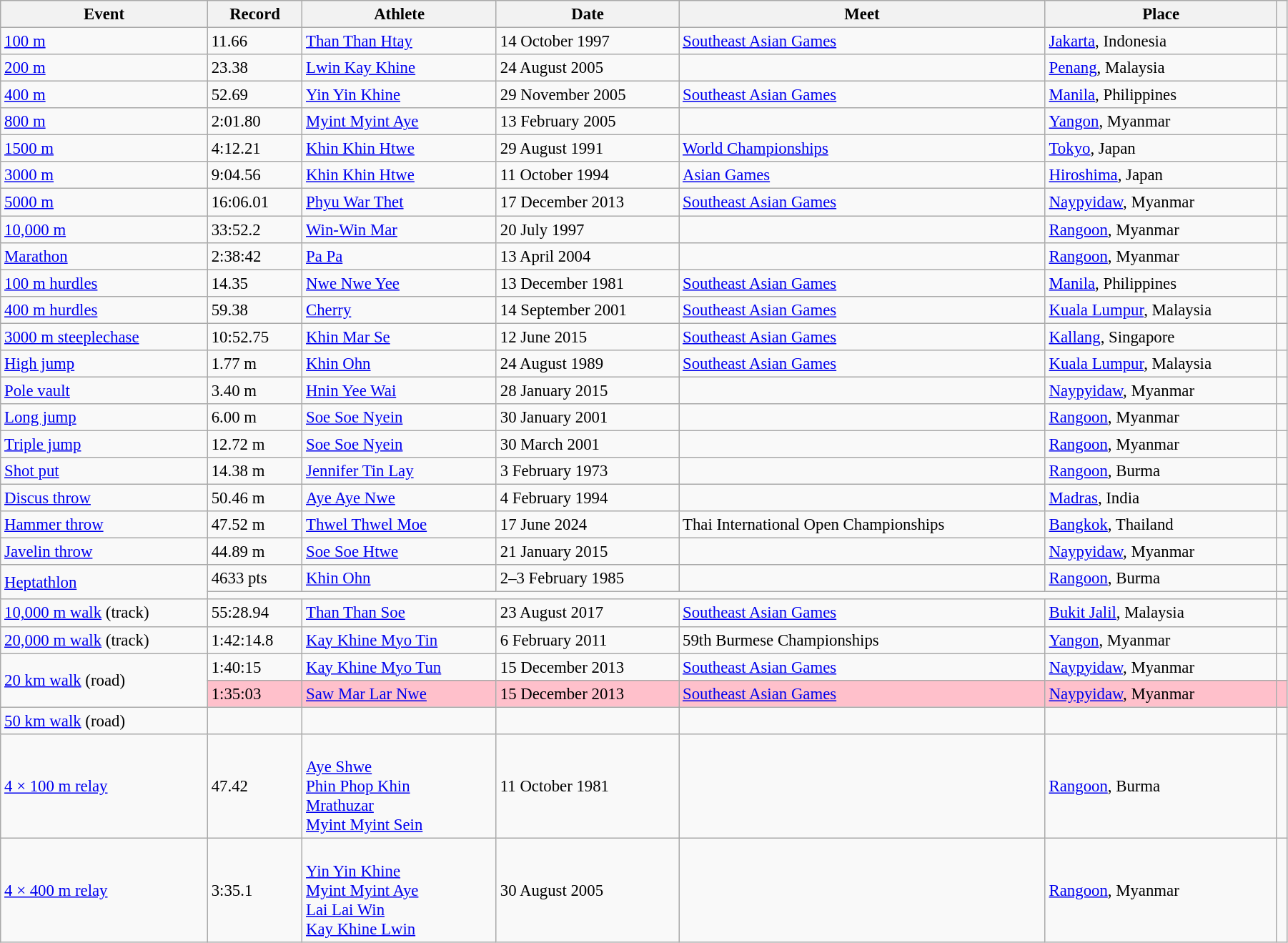<table class="wikitable" style="font-size:95%; width: 95%;">
<tr>
<th>Event</th>
<th>Record</th>
<th>Athlete</th>
<th>Date</th>
<th>Meet</th>
<th>Place</th>
<th></th>
</tr>
<tr>
<td><a href='#'>100 m</a></td>
<td>11.66</td>
<td><a href='#'>Than Than Htay</a></td>
<td>14 October 1997</td>
<td><a href='#'>Southeast Asian Games</a></td>
<td><a href='#'>Jakarta</a>, Indonesia</td>
<td></td>
</tr>
<tr>
<td><a href='#'>200 m</a></td>
<td>23.38</td>
<td><a href='#'>Lwin Kay Khine</a></td>
<td>24 August 2005</td>
<td></td>
<td><a href='#'>Penang</a>, Malaysia</td>
<td></td>
</tr>
<tr>
<td><a href='#'>400 m</a></td>
<td>52.69</td>
<td><a href='#'>Yin Yin Khine</a></td>
<td>29 November 2005</td>
<td><a href='#'>Southeast Asian Games</a></td>
<td><a href='#'>Manila</a>, Philippines</td>
<td></td>
</tr>
<tr>
<td><a href='#'>800 m</a></td>
<td>2:01.80</td>
<td><a href='#'>Myint Myint Aye</a></td>
<td>13 February 2005</td>
<td></td>
<td><a href='#'>Yangon</a>, Myanmar</td>
<td></td>
</tr>
<tr>
<td><a href='#'>1500 m</a></td>
<td>4:12.21</td>
<td><a href='#'>Khin Khin Htwe</a></td>
<td>29 August 1991</td>
<td><a href='#'>World Championships</a></td>
<td><a href='#'>Tokyo</a>, Japan</td>
<td></td>
</tr>
<tr>
<td><a href='#'>3000 m</a></td>
<td>9:04.56</td>
<td><a href='#'>Khin Khin Htwe</a></td>
<td>11 October 1994</td>
<td><a href='#'>Asian Games</a></td>
<td><a href='#'>Hiroshima</a>, Japan</td>
<td></td>
</tr>
<tr>
<td><a href='#'>5000 m</a></td>
<td>16:06.01</td>
<td><a href='#'>Phyu War Thet</a></td>
<td>17 December 2013</td>
<td><a href='#'>Southeast Asian Games</a></td>
<td><a href='#'>Naypyidaw</a>, Myanmar</td>
<td></td>
</tr>
<tr>
<td><a href='#'>10,000 m</a></td>
<td>33:52.2</td>
<td><a href='#'>Win-Win Mar</a></td>
<td>20 July 1997</td>
<td></td>
<td><a href='#'>Rangoon</a>, Myanmar</td>
<td></td>
</tr>
<tr>
<td><a href='#'>Marathon</a></td>
<td>2:38:42</td>
<td><a href='#'>Pa Pa</a></td>
<td>13 April 2004</td>
<td></td>
<td><a href='#'>Rangoon</a>, Myanmar</td>
<td></td>
</tr>
<tr>
<td><a href='#'>100 m hurdles</a></td>
<td>14.35</td>
<td><a href='#'>Nwe Nwe Yee</a></td>
<td>13 December 1981</td>
<td><a href='#'>Southeast Asian Games</a></td>
<td><a href='#'>Manila</a>, Philippines</td>
<td></td>
</tr>
<tr>
<td><a href='#'>400 m hurdles</a></td>
<td>59.38</td>
<td><a href='#'>Cherry</a></td>
<td>14 September 2001</td>
<td><a href='#'>Southeast Asian Games</a></td>
<td><a href='#'>Kuala Lumpur</a>, Malaysia</td>
<td></td>
</tr>
<tr>
<td><a href='#'>3000 m steeplechase</a></td>
<td>10:52.75</td>
<td><a href='#'>Khin Mar Se</a></td>
<td>12 June 2015</td>
<td><a href='#'>Southeast Asian Games</a></td>
<td><a href='#'>Kallang</a>, Singapore</td>
<td></td>
</tr>
<tr>
<td><a href='#'>High jump</a></td>
<td>1.77 m</td>
<td><a href='#'>Khin Ohn</a></td>
<td>24 August 1989</td>
<td><a href='#'>Southeast Asian Games</a></td>
<td><a href='#'>Kuala Lumpur</a>, Malaysia</td>
<td></td>
</tr>
<tr>
<td><a href='#'>Pole vault</a></td>
<td>3.40 m</td>
<td><a href='#'>Hnin Yee Wai</a></td>
<td>28 January 2015</td>
<td></td>
<td><a href='#'>Naypyidaw</a>, Myanmar</td>
<td></td>
</tr>
<tr>
<td><a href='#'>Long jump</a></td>
<td>6.00 m</td>
<td><a href='#'>Soe Soe Nyein</a></td>
<td>30 January 2001</td>
<td></td>
<td><a href='#'>Rangoon</a>, Myanmar</td>
<td></td>
</tr>
<tr>
<td><a href='#'>Triple jump</a></td>
<td>12.72 m</td>
<td><a href='#'>Soe Soe Nyein</a></td>
<td>30 March 2001</td>
<td></td>
<td><a href='#'>Rangoon</a>, Myanmar</td>
<td></td>
</tr>
<tr>
<td><a href='#'>Shot put</a></td>
<td>14.38 m</td>
<td><a href='#'>Jennifer Tin Lay</a></td>
<td>3 February 1973</td>
<td></td>
<td><a href='#'>Rangoon</a>, Burma</td>
<td></td>
</tr>
<tr>
<td><a href='#'>Discus throw</a></td>
<td>50.46 m</td>
<td><a href='#'>Aye Aye Nwe</a></td>
<td>4 February 1994</td>
<td></td>
<td><a href='#'>Madras</a>, India</td>
<td></td>
</tr>
<tr>
<td><a href='#'>Hammer throw</a></td>
<td>47.52 m</td>
<td><a href='#'>Thwel Thwel Moe</a></td>
<td>17 June 2024</td>
<td>Thai International Open Championships</td>
<td><a href='#'>Bangkok</a>, Thailand</td>
<td></td>
</tr>
<tr>
<td><a href='#'>Javelin throw</a></td>
<td>44.89 m</td>
<td><a href='#'>Soe Soe Htwe</a></td>
<td>21 January 2015</td>
<td></td>
<td><a href='#'>Naypyidaw</a>, Myanmar</td>
<td></td>
</tr>
<tr>
<td rowspan=2><a href='#'>Heptathlon</a></td>
<td>4633 pts </td>
<td><a href='#'>Khin Ohn</a></td>
<td>2–3 February 1985</td>
<td></td>
<td><a href='#'>Rangoon</a>, Burma</td>
<td></td>
</tr>
<tr>
<td colspan=5></td>
<td></td>
</tr>
<tr>
<td><a href='#'>10,000 m walk</a> (track)</td>
<td>55:28.94</td>
<td><a href='#'>Than Than Soe</a></td>
<td>23 August 2017</td>
<td><a href='#'>Southeast Asian Games</a></td>
<td><a href='#'>Bukit Jalil</a>, Malaysia</td>
<td></td>
</tr>
<tr>
<td><a href='#'>20,000 m walk</a> (track)</td>
<td>1:42:14.8 </td>
<td><a href='#'>Kay Khine Myo Tin</a></td>
<td>6 February 2011</td>
<td>59th Burmese Championships</td>
<td><a href='#'>Yangon</a>, Myanmar</td>
<td></td>
</tr>
<tr>
<td rowspan=2><a href='#'>20 km walk</a> (road)</td>
<td>1:40:15</td>
<td><a href='#'>Kay Khine Myo Tun</a></td>
<td>15 December 2013</td>
<td><a href='#'>Southeast Asian Games</a></td>
<td><a href='#'>Naypyidaw</a>, Myanmar</td>
<td></td>
</tr>
<tr style="background:pink">
<td>1:35:03 </td>
<td><a href='#'>Saw Mar Lar Nwe</a></td>
<td>15 December 2013</td>
<td><a href='#'>Southeast Asian Games</a></td>
<td><a href='#'>Naypyidaw</a>, Myanmar</td>
<td></td>
</tr>
<tr>
<td><a href='#'>50 km walk</a> (road)</td>
<td></td>
<td></td>
<td></td>
<td></td>
<td></td>
<td></td>
</tr>
<tr>
<td><a href='#'>4 × 100 m relay</a></td>
<td>47.42</td>
<td><br><a href='#'>Aye Shwe</a><br><a href='#'>Phin Phop Khin</a><br><a href='#'>Mrathuzar</a><br><a href='#'>Myint Myint Sein</a></td>
<td>11 October 1981</td>
<td></td>
<td><a href='#'>Rangoon</a>, Burma</td>
<td></td>
</tr>
<tr>
<td><a href='#'>4 × 400 m relay</a></td>
<td>3:35.1 </td>
<td><br><a href='#'>Yin Yin Khine</a><br><a href='#'>Myint Myint Aye</a><br><a href='#'>Lai Lai Win</a><br><a href='#'>Kay Khine Lwin</a></td>
<td>30 August 2005</td>
<td></td>
<td><a href='#'>Rangoon</a>, Myanmar</td>
<td></td>
</tr>
</table>
